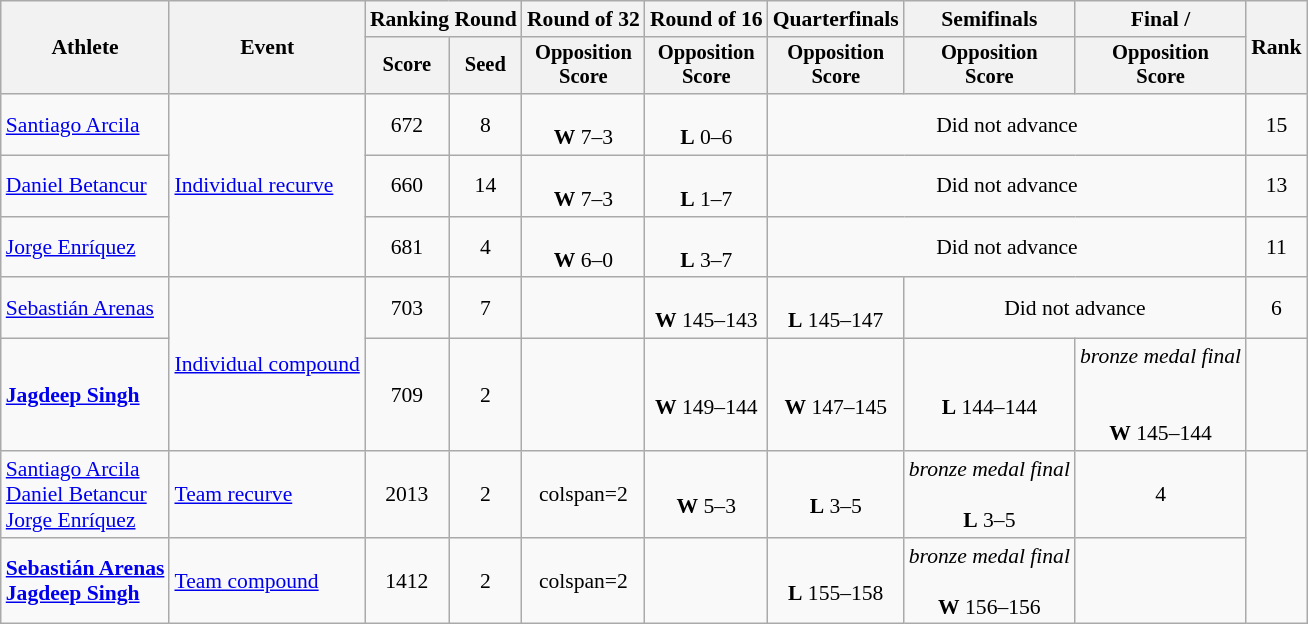<table class="wikitable" style="font-size:90%">
<tr>
<th rowspan="2">Athlete</th>
<th rowspan="2">Event</th>
<th colspan="2">Ranking Round</th>
<th>Round of 32</th>
<th>Round of 16</th>
<th>Quarterfinals</th>
<th>Semifinals</th>
<th>Final / </th>
<th rowspan="2">Rank</th>
</tr>
<tr style="font-size:95%">
<th>Score</th>
<th>Seed</th>
<th>Opposition<br>Score</th>
<th>Opposition<br>Score</th>
<th>Opposition<br>Score</th>
<th>Opposition<br>Score</th>
<th>Opposition<br>Score</th>
</tr>
<tr align=center>
<td align=left><a href='#'>Santiago Arcila</a></td>
<td align=left rowspan=3><a href='#'>Individual recurve</a></td>
<td>672</td>
<td>8</td>
<td><br><strong>W</strong> 7–3</td>
<td><br><strong>L</strong> 0–6</td>
<td colspan=3>Did not advance</td>
<td>15</td>
</tr>
<tr align=center>
<td align=left><a href='#'>Daniel Betancur</a></td>
<td>660</td>
<td>14</td>
<td><br><strong>W</strong> 7–3</td>
<td><br> <strong>L</strong>  1–7</td>
<td colspan=3>Did not advance</td>
<td>13</td>
</tr>
<tr align=center>
<td align=left><a href='#'>Jorge Enríquez</a></td>
<td>681</td>
<td>4</td>
<td><br><strong>W</strong> 6–0</td>
<td><br><strong>L</strong> 3–7</td>
<td colspan=3>Did not advance</td>
<td>11</td>
</tr>
<tr align=center>
<td align=left><a href='#'>Sebastián Arenas</a></td>
<td align=left rowspan=2><a href='#'>Individual compound</a></td>
<td>703</td>
<td>7</td>
<td></td>
<td><br> <strong>W</strong> 145–143</td>
<td><br> <strong>L</strong> 145–147</td>
<td colspan=2>Did not advance</td>
<td>6</td>
</tr>
<tr align=center>
<td align=left><strong><a href='#'>Jagdeep Singh</a></strong></td>
<td>709</td>
<td>2</td>
<td></td>
<td><br> <strong>W</strong> 149–144</td>
<td><br> <strong>W</strong> 147–145</td>
<td><br> <strong>L</strong> 144–144</td>
<td><em>bronze medal final</em><br><br><br> <strong>W</strong> 145–144</td>
<td></td>
</tr>
<tr align=center>
<td align=left><a href='#'>Santiago Arcila</a><br><a href='#'>Daniel Betancur</a><br><a href='#'>Jorge Enríquez</a></td>
<td align=left><a href='#'>Team recurve</a></td>
<td>2013</td>
<td>2</td>
<td>colspan=2 </td>
<td><br> <strong>W</strong> 5–3</td>
<td><br> <strong>L</strong> 3–5</td>
<td><em>bronze medal final</em><br><br> <strong>L</strong> 3–5</td>
<td>4</td>
</tr>
<tr align=center>
<td align=left><strong><a href='#'>Sebastián Arenas</a><br><a href='#'>Jagdeep Singh</a></strong></td>
<td align=left><a href='#'>Team compound</a></td>
<td>1412</td>
<td>2</td>
<td>colspan=2 </td>
<td></td>
<td><br> <strong>L</strong> 155–158</td>
<td><em>bronze medal final</em><br><br> <strong>W</strong> 156–156</td>
<td></td>
</tr>
</table>
